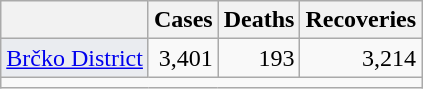<table class="sortable wikitable" style="text-align:center;">
<tr>
<th scope="col"></th>
<th scope="col">Cases</th>
<th scope="col">Deaths</th>
<th scope="col">Recoveries</th>
</tr>
<tr>
<td align="left" style="background:#EAECF0"><a href='#'>Brčko District</a></td>
<td align="right">3,401</td>
<td align="right">193</td>
<td align="right">3,214</td>
</tr>
<tr>
<td colspan="4"></td>
</tr>
</table>
